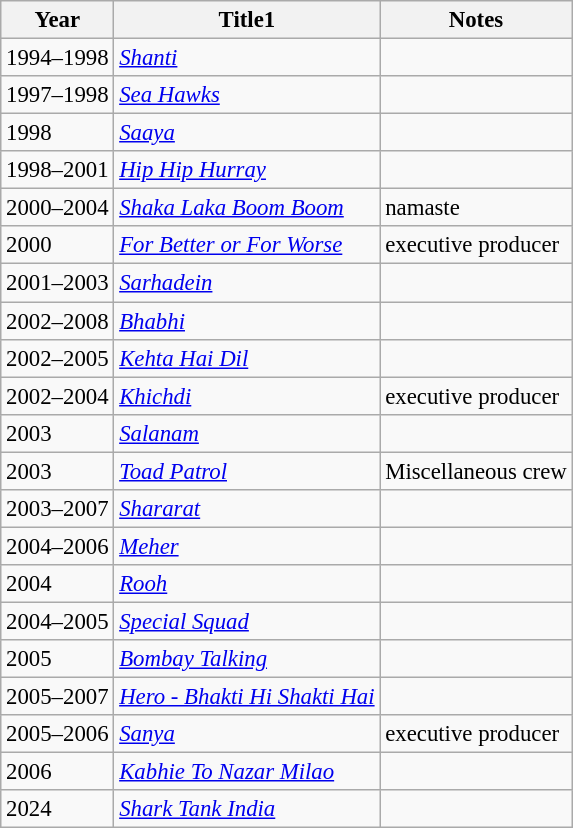<table class="wikitable sortable" style="font-size: 95%;">
<tr>
<th>Year</th>
<th>Title1</th>
<th>Notes</th>
</tr>
<tr>
<td>1994–1998</td>
<td><em><a href='#'>Shanti</a></em></td>
<td></td>
</tr>
<tr>
<td>1997–1998</td>
<td><em><a href='#'>Sea Hawks</a></em></td>
<td></td>
</tr>
<tr>
<td>1998</td>
<td><em><a href='#'>Saaya</a></em></td>
<td></td>
</tr>
<tr>
<td>1998–2001</td>
<td><em><a href='#'>Hip Hip Hurray</a></em></td>
<td></td>
</tr>
<tr>
<td>2000–2004</td>
<td><em><a href='#'>Shaka Laka Boom Boom</a></em></td>
<td>namaste</td>
</tr>
<tr>
<td>2000</td>
<td><em><a href='#'>For Better or For Worse</a></em></td>
<td>executive producer</td>
</tr>
<tr>
<td>2001–2003</td>
<td><em><a href='#'>Sarhadein</a></em></td>
<td></td>
</tr>
<tr>
<td>2002–2008</td>
<td><em><a href='#'>Bhabhi</a></em></td>
<td></td>
</tr>
<tr>
<td>2002–2005</td>
<td><em><a href='#'>Kehta Hai Dil</a></em></td>
<td></td>
</tr>
<tr>
<td>2002–2004</td>
<td><em><a href='#'>Khichdi</a></em></td>
<td>executive producer</td>
</tr>
<tr>
<td>2003</td>
<td><em><a href='#'>Salanam</a></em></td>
<td></td>
</tr>
<tr>
<td>2003</td>
<td><em><a href='#'>Toad Patrol</a></em></td>
<td>Miscellaneous crew</td>
</tr>
<tr>
<td>2003–2007</td>
<td><em><a href='#'>Shararat</a></em></td>
<td></td>
</tr>
<tr>
<td>2004–2006</td>
<td><em><a href='#'>Meher</a></em></td>
<td></td>
</tr>
<tr>
<td>2004</td>
<td><em><a href='#'>Rooh</a></em></td>
<td></td>
</tr>
<tr>
<td>2004–2005</td>
<td><em><a href='#'>Special Squad</a></em></td>
<td></td>
</tr>
<tr>
<td>2005</td>
<td><em><a href='#'>Bombay Talking</a></em></td>
<td></td>
</tr>
<tr>
<td>2005–2007</td>
<td><em><a href='#'>Hero - Bhakti Hi Shakti Hai</a></em></td>
<td></td>
</tr>
<tr>
<td>2005–2006</td>
<td><em><a href='#'>Sanya</a></em></td>
<td>executive producer</td>
</tr>
<tr>
<td>2006</td>
<td><em><a href='#'>Kabhie To Nazar Milao</a></em></td>
<td></td>
</tr>
<tr>
<td>2024</td>
<td><em><a href='#'>Shark Tank India</a></em></td>
<td></td>
</tr>
</table>
